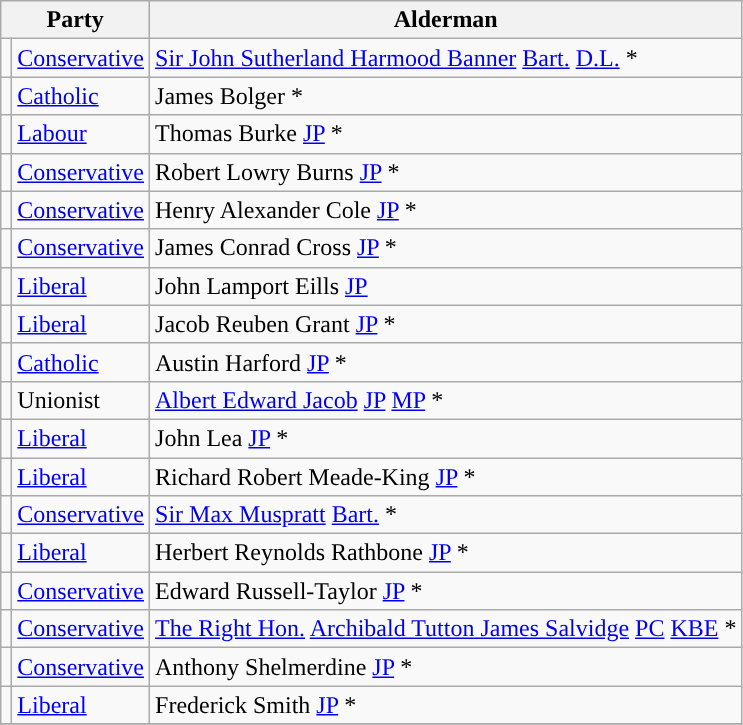<table class="wikitable">
<tr>
<th colspan="2">Party</th>
<th>Alderman</th>
</tr>
<tr>
<td style="background-color:"></td>
<td><a href='#'>Conservative</a></td>
<td><a href='#'>Sir John Sutherland Harmood Banner</a> <a href='#'>Bart.</a> <a href='#'>D.L.</a> *</td>
</tr>
<tr>
<td style="background-color:"></td>
<td><a href='#'>Catholic</a></td>
<td>James Bolger *</td>
</tr>
<tr>
<td style="background-color:"></td>
<td><a href='#'>Labour</a></td>
<td>Thomas Burke <a href='#'>JP</a> *</td>
</tr>
<tr>
<td style="background-color:"></td>
<td><a href='#'>Conservative</a></td>
<td>Robert Lowry Burns <a href='#'>JP</a> *</td>
</tr>
<tr>
<td style="background-color:"></td>
<td><a href='#'>Conservative</a></td>
<td>Henry Alexander Cole <a href='#'>JP</a> *</td>
</tr>
<tr>
<td style="background-color:"></td>
<td><a href='#'>Conservative</a></td>
<td>James Conrad Cross <a href='#'>JP</a> *</td>
</tr>
<tr>
<td style="background-color:"></td>
<td><a href='#'>Liberal</a></td>
<td>John Lamport Eills <a href='#'>JP</a></td>
</tr>
<tr>
<td style="background-color:"></td>
<td><a href='#'>Liberal</a></td>
<td>Jacob Reuben Grant <a href='#'>JP</a> *</td>
</tr>
<tr>
<td style="background-color:"></td>
<td><a href='#'>Catholic</a></td>
<td>Austin Harford <a href='#'>JP</a> *</td>
</tr>
<tr>
<td style=" "></td>
<td>Unionist</td>
<td><a href='#'>Albert Edward Jacob</a> <a href='#'>JP</a> <a href='#'>MP</a> *</td>
</tr>
<tr>
<td style="background-color:"></td>
<td><a href='#'>Liberal</a></td>
<td>John Lea <a href='#'>JP</a> *</td>
</tr>
<tr>
<td style="background-color:"></td>
<td><a href='#'>Liberal</a></td>
<td>Richard Robert Meade-King <a href='#'>JP</a> *</td>
</tr>
<tr>
<td style="background-color:"></td>
<td><a href='#'>Conservative</a></td>
<td><a href='#'>Sir Max Muspratt</a> <a href='#'>Bart.</a> *</td>
</tr>
<tr>
<td style="background-color:"></td>
<td><a href='#'>Liberal</a></td>
<td>Herbert Reynolds Rathbone <a href='#'>JP</a> *</td>
</tr>
<tr>
<td style="background-color:"></td>
<td><a href='#'>Conservative</a></td>
<td>Edward Russell-Taylor <a href='#'>JP</a> *</td>
</tr>
<tr>
<td style="background-color:"></td>
<td><a href='#'>Conservative</a></td>
<td><a href='#'>The Right Hon.</a> <a href='#'>Archibald Tutton James Salvidge</a> <a href='#'>PC</a> <a href='#'>KBE</a> *</td>
</tr>
<tr>
<td style="background-color:"></td>
<td><a href='#'>Conservative</a></td>
<td>Anthony Shelmerdine <a href='#'>JP</a> *</td>
</tr>
<tr>
<td style="background-color:"></td>
<td><a href='#'>Liberal</a></td>
<td>Frederick Smith <a href='#'>JP</a> *</td>
</tr>
<tr>
</tr>
</table>
